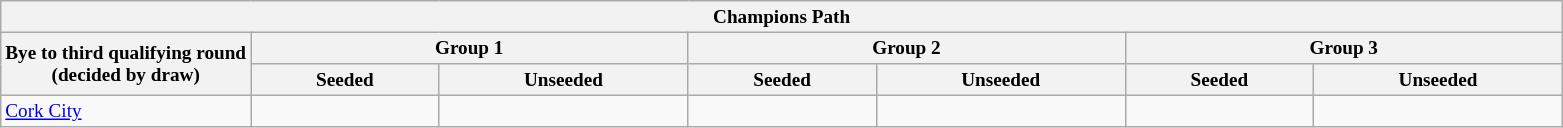<table class="wikitable" style="font-size:80%">
<tr>
<th colspan=7>Champions Path</th>
</tr>
<tr>
<th rowspan=2 width=16%>Bye to third qualifying round<br>(decided by draw)</th>
<th colspan=2>Group 1</th>
<th colspan=2>Group 2</th>
<th colspan=2>Group 3</th>
</tr>
<tr>
<th>Seeded</th>
<th>Unseeded</th>
<th>Seeded</th>
<th>Unseeded</th>
<th>Seeded</th>
<th>Unseeded</th>
</tr>
<tr>
<td valign=top> <a href='#'>Cork City</a></td>
<td valign=top></td>
<td valign=top></td>
<td valign=top></td>
<td valign=top></td>
<td valign=top></td>
<td valign=top></td>
</tr>
</table>
